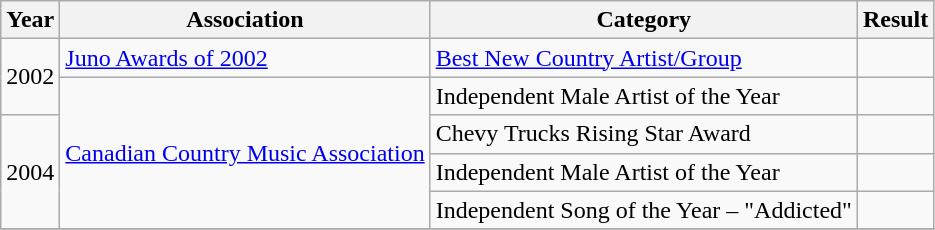<table class="wikitable">
<tr>
<th>Year</th>
<th>Association</th>
<th>Category</th>
<th>Result</th>
</tr>
<tr>
<td rowspan="2">2002</td>
<td><a href='#'>Juno Awards of 2002</a></td>
<td><a href='#'>Best New Country Artist/Group</a></td>
<td></td>
</tr>
<tr>
<td rowspan="4"><a href='#'>Canadian Country Music Association</a></td>
<td>Independent Male Artist of the Year</td>
<td></td>
</tr>
<tr>
<td rowspan="3">2004</td>
<td>Chevy Trucks Rising Star Award</td>
<td></td>
</tr>
<tr>
<td>Independent Male Artist of the Year</td>
<td></td>
</tr>
<tr>
<td>Independent Song of the Year – "Addicted"</td>
<td></td>
</tr>
<tr>
</tr>
</table>
